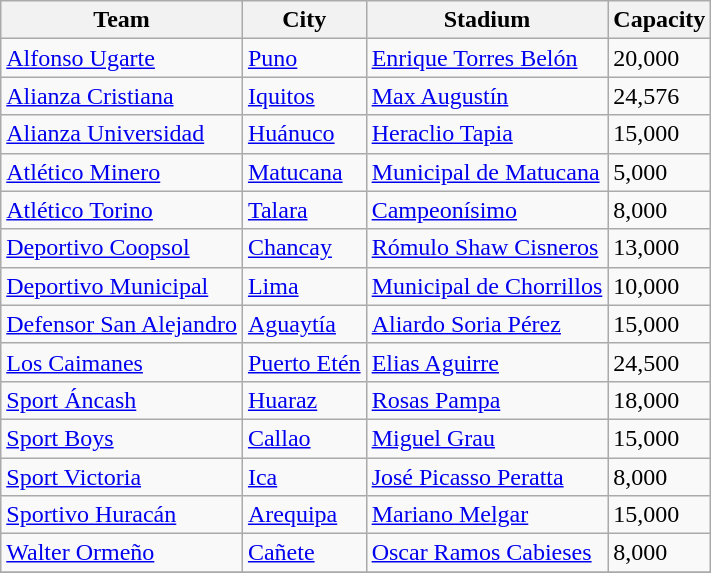<table class="wikitable sortable">
<tr>
<th>Team</th>
<th>City</th>
<th>Stadium</th>
<th>Capacity</th>
</tr>
<tr>
<td><a href='#'>Alfonso Ugarte</a></td>
<td><a href='#'>Puno</a></td>
<td><a href='#'>Enrique Torres Belón</a></td>
<td>20,000</td>
</tr>
<tr>
<td><a href='#'>Alianza Cristiana</a></td>
<td><a href='#'>Iquitos</a></td>
<td><a href='#'>Max Augustín</a></td>
<td>24,576</td>
</tr>
<tr>
<td><a href='#'>Alianza Universidad</a></td>
<td><a href='#'>Huánuco</a></td>
<td><a href='#'>Heraclio Tapia</a></td>
<td>15,000</td>
</tr>
<tr>
<td><a href='#'>Atlético Minero</a></td>
<td><a href='#'>Matucana</a></td>
<td><a href='#'>Municipal de Matucana</a></td>
<td>5,000</td>
</tr>
<tr>
<td><a href='#'>Atlético Torino</a></td>
<td><a href='#'>Talara</a></td>
<td><a href='#'>Campeonísimo</a></td>
<td>8,000</td>
</tr>
<tr>
<td><a href='#'>Deportivo Coopsol</a></td>
<td><a href='#'>Chancay</a></td>
<td><a href='#'>Rómulo Shaw Cisneros</a></td>
<td>13,000</td>
</tr>
<tr>
<td><a href='#'>Deportivo Municipal</a></td>
<td><a href='#'>Lima</a></td>
<td><a href='#'>Municipal de Chorrillos</a></td>
<td>10,000</td>
</tr>
<tr>
<td><a href='#'>Defensor San Alejandro</a></td>
<td><a href='#'>Aguaytía</a></td>
<td><a href='#'>Aliardo Soria Pérez</a></td>
<td>15,000</td>
</tr>
<tr>
<td><a href='#'>Los Caimanes</a></td>
<td><a href='#'>Puerto Etén</a></td>
<td><a href='#'>Elias Aguirre</a></td>
<td>24,500</td>
</tr>
<tr>
<td><a href='#'>Sport Áncash</a></td>
<td><a href='#'>Huaraz</a></td>
<td><a href='#'>Rosas Pampa</a></td>
<td>18,000</td>
</tr>
<tr>
<td><a href='#'>Sport Boys</a></td>
<td><a href='#'>Callao</a></td>
<td><a href='#'>Miguel Grau</a></td>
<td>15,000</td>
</tr>
<tr>
<td><a href='#'>Sport Victoria</a></td>
<td><a href='#'>Ica</a></td>
<td><a href='#'>José Picasso Peratta</a></td>
<td>8,000</td>
</tr>
<tr>
<td><a href='#'>Sportivo Huracán</a></td>
<td><a href='#'>Arequipa</a></td>
<td><a href='#'>Mariano Melgar</a></td>
<td>15,000</td>
</tr>
<tr>
<td><a href='#'>Walter Ormeño</a></td>
<td><a href='#'>Cañete</a></td>
<td><a href='#'>Oscar Ramos Cabieses</a></td>
<td>8,000</td>
</tr>
<tr>
</tr>
</table>
